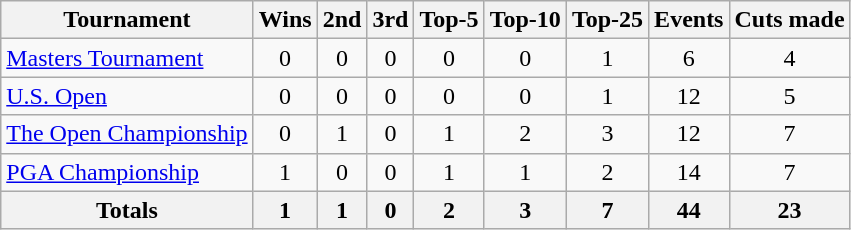<table class=wikitable style=text-align:center>
<tr>
<th>Tournament</th>
<th>Wins</th>
<th>2nd</th>
<th>3rd</th>
<th>Top-5</th>
<th>Top-10</th>
<th>Top-25</th>
<th>Events</th>
<th>Cuts made</th>
</tr>
<tr>
<td align=left><a href='#'>Masters Tournament</a></td>
<td>0</td>
<td>0</td>
<td>0</td>
<td>0</td>
<td>0</td>
<td>1</td>
<td>6</td>
<td>4</td>
</tr>
<tr>
<td align=left><a href='#'>U.S. Open</a></td>
<td>0</td>
<td>0</td>
<td>0</td>
<td>0</td>
<td>0</td>
<td>1</td>
<td>12</td>
<td>5</td>
</tr>
<tr>
<td align=left><a href='#'>The Open Championship</a></td>
<td>0</td>
<td>1</td>
<td>0</td>
<td>1</td>
<td>2</td>
<td>3</td>
<td>12</td>
<td>7</td>
</tr>
<tr>
<td align=left><a href='#'>PGA Championship</a></td>
<td>1</td>
<td>0</td>
<td>0</td>
<td>1</td>
<td>1</td>
<td>2</td>
<td>14</td>
<td>7</td>
</tr>
<tr>
<th>Totals</th>
<th>1</th>
<th>1</th>
<th>0</th>
<th>2</th>
<th>3</th>
<th>7</th>
<th>44</th>
<th>23</th>
</tr>
</table>
